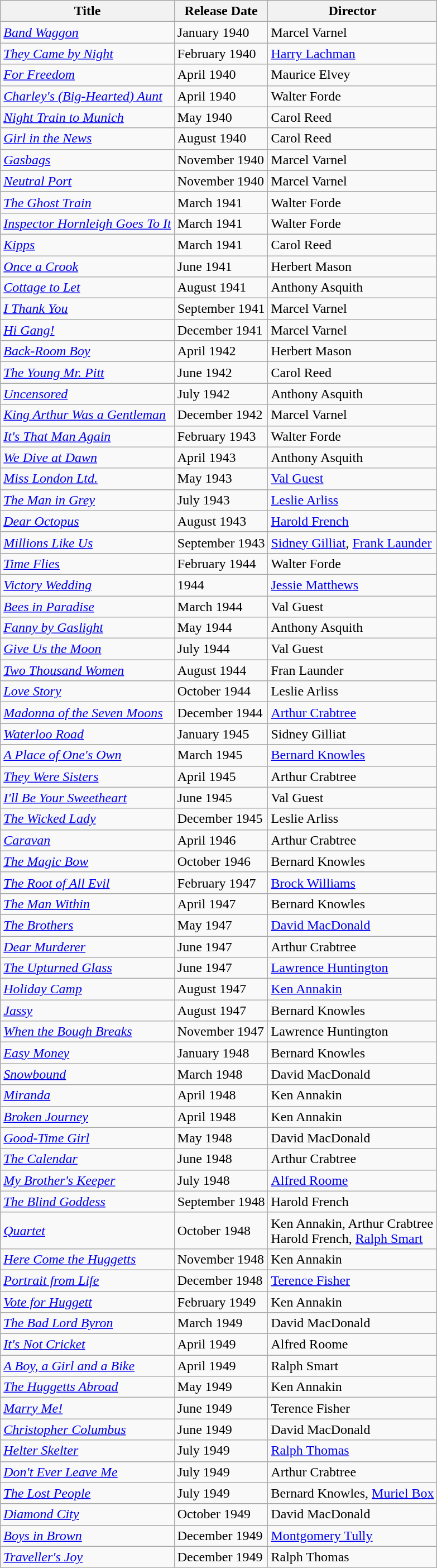<table class="wikitable sortable">
<tr>
<th>Title</th>
<th>Release Date</th>
<th>Director</th>
</tr>
<tr>
<td><em><a href='#'>Band Waggon</a></em></td>
<td>January 1940</td>
<td>Marcel Varnel</td>
</tr>
<tr>
<td><em><a href='#'>They Came by Night</a></em></td>
<td>February 1940</td>
<td><a href='#'>Harry Lachman</a></td>
</tr>
<tr>
<td><em><a href='#'>For Freedom</a></em></td>
<td>April 1940</td>
<td>Maurice Elvey</td>
</tr>
<tr>
<td><em><a href='#'>Charley's (Big-Hearted) Aunt</a></em></td>
<td>April 1940</td>
<td>Walter Forde</td>
</tr>
<tr>
<td><em><a href='#'>Night Train to Munich</a></em></td>
<td>May 1940</td>
<td>Carol Reed</td>
</tr>
<tr>
<td><em><a href='#'>Girl in the News</a></em></td>
<td>August 1940</td>
<td>Carol Reed</td>
</tr>
<tr>
<td><em><a href='#'>Gasbags</a></em></td>
<td>November 1940</td>
<td>Marcel Varnel</td>
</tr>
<tr>
<td><em><a href='#'>Neutral Port</a></em></td>
<td>November 1940</td>
<td>Marcel Varnel</td>
</tr>
<tr>
<td><em><a href='#'>The Ghost Train</a></em></td>
<td>March 1941</td>
<td>Walter Forde</td>
</tr>
<tr>
<td><em><a href='#'>Inspector Hornleigh Goes To It</a></em></td>
<td>March 1941</td>
<td>Walter Forde</td>
</tr>
<tr>
<td><em><a href='#'>Kipps</a></em></td>
<td>March 1941</td>
<td>Carol Reed</td>
</tr>
<tr>
<td><em><a href='#'>Once a Crook</a></em></td>
<td>June 1941</td>
<td>Herbert Mason</td>
</tr>
<tr>
<td><em><a href='#'>Cottage to Let</a></em></td>
<td>August 1941</td>
<td>Anthony Asquith</td>
</tr>
<tr>
<td><em><a href='#'>I Thank You</a></em></td>
<td>September 1941</td>
<td>Marcel Varnel</td>
</tr>
<tr>
<td><em><a href='#'>Hi Gang!</a></em></td>
<td>December 1941</td>
<td>Marcel Varnel</td>
</tr>
<tr>
<td><em><a href='#'>Back-Room Boy</a></em></td>
<td>April 1942</td>
<td>Herbert Mason</td>
</tr>
<tr>
<td><em><a href='#'>The Young Mr. Pitt</a></em></td>
<td>June 1942</td>
<td>Carol Reed</td>
</tr>
<tr>
<td><em><a href='#'>Uncensored</a></em></td>
<td>July 1942</td>
<td>Anthony Asquith</td>
</tr>
<tr>
<td><em><a href='#'>King Arthur Was a Gentleman</a></em></td>
<td>December 1942</td>
<td>Marcel Varnel</td>
</tr>
<tr>
<td><em><a href='#'>It's That Man Again</a></em></td>
<td>February 1943</td>
<td>Walter Forde</td>
</tr>
<tr>
<td><em><a href='#'>We Dive at Dawn</a></em></td>
<td>April 1943</td>
<td>Anthony Asquith</td>
</tr>
<tr>
<td><em><a href='#'>Miss London Ltd.</a></em></td>
<td>May 1943</td>
<td><a href='#'>Val Guest</a></td>
</tr>
<tr>
<td><em><a href='#'>The Man in Grey</a></em></td>
<td>July 1943</td>
<td><a href='#'>Leslie Arliss</a></td>
</tr>
<tr>
<td><em><a href='#'>Dear Octopus</a></em></td>
<td>August 1943</td>
<td><a href='#'>Harold French</a></td>
</tr>
<tr>
<td><em><a href='#'>Millions Like Us</a></em></td>
<td>September 1943</td>
<td><a href='#'>Sidney Gilliat</a>, <a href='#'>Frank Launder</a></td>
</tr>
<tr>
<td><em><a href='#'>Time Flies</a></em></td>
<td>February 1944</td>
<td>Walter Forde</td>
</tr>
<tr>
<td><em><a href='#'>Victory Wedding</a></em></td>
<td>1944</td>
<td><a href='#'>Jessie Matthews</a></td>
</tr>
<tr>
<td><em><a href='#'>Bees in Paradise</a></em></td>
<td>March 1944</td>
<td>Val Guest</td>
</tr>
<tr>
<td><em><a href='#'>Fanny by Gaslight</a></em></td>
<td>May 1944</td>
<td>Anthony Asquith</td>
</tr>
<tr>
<td><em><a href='#'>Give Us the Moon</a></em></td>
<td>July 1944</td>
<td>Val Guest</td>
</tr>
<tr>
<td><em><a href='#'>Two Thousand Women</a></em></td>
<td>August 1944</td>
<td>Fran Launder</td>
</tr>
<tr>
<td><em><a href='#'>Love Story</a></em></td>
<td>October 1944</td>
<td>Leslie Arliss</td>
</tr>
<tr>
<td><em><a href='#'>Madonna of the Seven Moons</a></em></td>
<td>December 1944</td>
<td><a href='#'>Arthur Crabtree</a></td>
</tr>
<tr>
<td><em><a href='#'>Waterloo Road</a></em></td>
<td>January 1945</td>
<td>Sidney Gilliat</td>
</tr>
<tr>
<td><em><a href='#'>A Place of One's Own</a></em></td>
<td>March 1945</td>
<td><a href='#'>Bernard Knowles</a></td>
</tr>
<tr>
<td><em><a href='#'>They Were Sisters</a></em></td>
<td>April 1945</td>
<td>Arthur Crabtree</td>
</tr>
<tr>
<td><em><a href='#'>I'll Be Your Sweetheart</a></em></td>
<td>June 1945</td>
<td>Val Guest</td>
</tr>
<tr>
<td><em><a href='#'>The Wicked Lady</a></em></td>
<td>December 1945</td>
<td>Leslie Arliss</td>
</tr>
<tr>
<td><em><a href='#'>Caravan</a></em></td>
<td>April 1946</td>
<td>Arthur Crabtree</td>
</tr>
<tr>
<td><em><a href='#'>The Magic Bow</a></em></td>
<td>October 1946</td>
<td>Bernard Knowles</td>
</tr>
<tr>
<td><em><a href='#'>The Root of All Evil</a></em></td>
<td>February 1947</td>
<td><a href='#'>Brock Williams</a></td>
</tr>
<tr>
<td><em><a href='#'>The Man Within</a></em></td>
<td>April 1947</td>
<td>Bernard Knowles</td>
</tr>
<tr>
<td><em><a href='#'>The Brothers</a></em></td>
<td>May 1947</td>
<td><a href='#'>David MacDonald</a></td>
</tr>
<tr>
<td><em><a href='#'>Dear Murderer</a></em></td>
<td>June 1947</td>
<td>Arthur Crabtree</td>
</tr>
<tr>
<td><em><a href='#'>The Upturned Glass</a></em></td>
<td>June 1947</td>
<td><a href='#'>Lawrence Huntington</a></td>
</tr>
<tr>
<td><em><a href='#'>Holiday Camp</a></em></td>
<td>August 1947</td>
<td><a href='#'>Ken Annakin</a></td>
</tr>
<tr>
<td><em><a href='#'>Jassy</a></em></td>
<td>August 1947</td>
<td>Bernard Knowles</td>
</tr>
<tr>
<td><em><a href='#'>When the Bough Breaks</a></em></td>
<td>November 1947</td>
<td>Lawrence Huntington</td>
</tr>
<tr>
<td><em><a href='#'>Easy Money</a></em></td>
<td>January 1948</td>
<td>Bernard Knowles</td>
</tr>
<tr>
<td><em><a href='#'>Snowbound</a></em></td>
<td>March 1948</td>
<td>David MacDonald</td>
</tr>
<tr>
<td><em><a href='#'>Miranda</a></em></td>
<td>April 1948</td>
<td>Ken Annakin</td>
</tr>
<tr>
<td><em><a href='#'>Broken Journey</a></em></td>
<td>April 1948</td>
<td>Ken Annakin</td>
</tr>
<tr>
<td><em><a href='#'>Good-Time Girl</a></em></td>
<td>May 1948</td>
<td>David MacDonald</td>
</tr>
<tr>
<td><em><a href='#'>The Calendar</a></em></td>
<td>June 1948</td>
<td>Arthur Crabtree</td>
</tr>
<tr>
<td><em><a href='#'>My Brother's Keeper</a></em></td>
<td>July 1948</td>
<td><a href='#'>Alfred Roome</a></td>
</tr>
<tr>
<td><em><a href='#'>The Blind Goddess</a></em></td>
<td>September 1948</td>
<td>Harold French</td>
</tr>
<tr>
<td><em><a href='#'>Quartet</a></em></td>
<td>October 1948</td>
<td>Ken Annakin, Arthur Crabtree <br> Harold French, <a href='#'>Ralph Smart</a></td>
</tr>
<tr>
<td><em><a href='#'>Here Come the Huggetts</a></em></td>
<td>November 1948</td>
<td>Ken Annakin</td>
</tr>
<tr>
<td><em><a href='#'>Portrait from Life</a></em></td>
<td>December 1948</td>
<td><a href='#'>Terence Fisher</a></td>
</tr>
<tr>
<td><em><a href='#'>Vote for Huggett</a></em></td>
<td>February 1949</td>
<td>Ken Annakin</td>
</tr>
<tr>
<td><em><a href='#'>The Bad Lord Byron</a></em></td>
<td>March 1949</td>
<td>David MacDonald</td>
</tr>
<tr>
<td><em><a href='#'>It's Not Cricket</a></em></td>
<td>April 1949</td>
<td>Alfred Roome</td>
</tr>
<tr>
<td><em><a href='#'>A Boy, a Girl and a Bike</a></em></td>
<td>April 1949</td>
<td>Ralph Smart</td>
</tr>
<tr>
<td><em><a href='#'>The Huggetts Abroad</a></em></td>
<td>May 1949</td>
<td>Ken Annakin</td>
</tr>
<tr>
<td><em><a href='#'>Marry Me!</a></em></td>
<td>June 1949</td>
<td>Terence Fisher</td>
</tr>
<tr>
<td><em><a href='#'>Christopher Columbus</a></em></td>
<td>June 1949</td>
<td>David MacDonald</td>
</tr>
<tr>
<td><em><a href='#'>Helter Skelter</a></em></td>
<td>July 1949</td>
<td><a href='#'>Ralph Thomas</a></td>
</tr>
<tr>
<td><em><a href='#'>Don't Ever Leave Me</a></em></td>
<td>July 1949</td>
<td>Arthur Crabtree</td>
</tr>
<tr>
<td><em><a href='#'>The Lost People</a></em></td>
<td>July 1949</td>
<td>Bernard Knowles, <a href='#'>Muriel Box</a></td>
</tr>
<tr>
<td><em><a href='#'>Diamond City</a></em></td>
<td>October 1949</td>
<td>David MacDonald</td>
</tr>
<tr>
<td><em><a href='#'>Boys in Brown</a></em></td>
<td>December 1949</td>
<td><a href='#'>Montgomery Tully</a></td>
</tr>
<tr>
<td><em><a href='#'>Traveller's Joy</a></em></td>
<td>December 1949</td>
<td>Ralph Thomas</td>
</tr>
</table>
